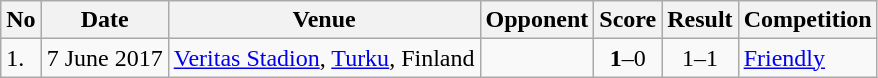<table class="wikitable">
<tr>
<th>No</th>
<th>Date</th>
<th>Venue</th>
<th>Opponent</th>
<th>Score</th>
<th>Result</th>
<th>Competition</th>
</tr>
<tr>
<td>1.</td>
<td>7 June 2017</td>
<td><a href='#'>Veritas Stadion</a>, <a href='#'>Turku</a>, Finland</td>
<td></td>
<td align=center><strong>1</strong>–0</td>
<td align=center>1–1</td>
<td><a href='#'>Friendly</a></td>
</tr>
</table>
